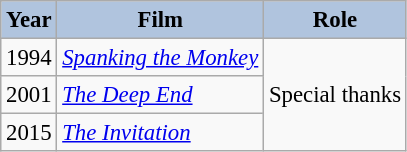<table class="wikitable" style="font-size:95%;">
<tr>
<th style="background:#B0C4DE;">Year</th>
<th style="background:#B0C4DE;">Film</th>
<th style="background:#B0C4DE;">Role</th>
</tr>
<tr>
<td>1994</td>
<td><em><a href='#'>Spanking the Monkey</a></em></td>
<td rowspan=3>Special thanks</td>
</tr>
<tr>
<td>2001</td>
<td><em><a href='#'>The Deep End</a></em></td>
</tr>
<tr>
<td>2015</td>
<td><em><a href='#'>The Invitation</a></em></td>
</tr>
</table>
